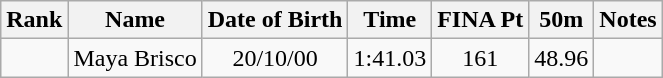<table class="wikitable sortable" style="text-align:center">
<tr>
<th>Rank</th>
<th>Name</th>
<th>Date of Birth</th>
<th>Time</th>
<th>FINA Pt</th>
<th>50m</th>
<th>Notes</th>
</tr>
<tr>
<td></td>
<td align=left> Maya Brisco</td>
<td>20/10/00</td>
<td>1:41.03</td>
<td>161</td>
<td>48.96</td>
<td></td>
</tr>
</table>
